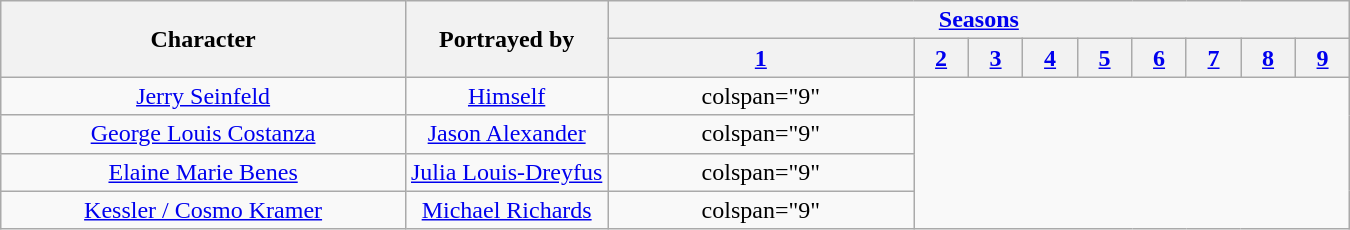<table class="wikitable plainrowheaders" style="text-align:center;">
<tr>
<th scope="col" rowspan="2" style="width:30%;">Character</th>
<th scope="col" rowspan="2" style="width:15%;">Portrayed by</th>
<th scope="col" colspan="9"><a href='#'>Seasons</a></th>
</tr>
<tr>
<th scope="col" style="width:2;"><a href='#'>1</a></th>
<th scope="col" style="width:2;"><a href='#'>2</a></th>
<th scope="col" style="width:2;"><a href='#'>3</a></th>
<th scope="col" style="width:2;"><a href='#'>4</a></th>
<th scope="col" style="width:2;"><a href='#'>5</a></th>
<th scope="col" style="width:2;"><a href='#'>6</a></th>
<th scope="col" style="width:2;"><a href='#'>7</a></th>
<th scope="col" style="width:2;"><a href='#'>8</a></th>
<th scope="col" style="width:2;"><a href='#'>9</a></th>
</tr>
<tr>
<td scope="row"><a href='#'>Jerry Seinfeld</a></td>
<td><a href='#'>Himself</a></td>
<td>colspan="9" </td>
</tr>
<tr>
<td scope="row"><a href='#'>George Louis Costanza</a></td>
<td><a href='#'>Jason Alexander</a></td>
<td>colspan="9" </td>
</tr>
<tr>
<td scope="row"><a href='#'>Elaine Marie Benes</a></td>
<td><a href='#'>Julia Louis-Dreyfus</a></td>
<td>colspan="9" </td>
</tr>
<tr>
<td scope="row"><a href='#'>Kessler / Cosmo Kramer</a></td>
<td><a href='#'>Michael Richards</a></td>
<td>colspan="9" </td>
</tr>
</table>
